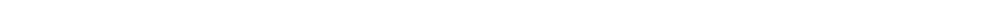<table style="width:70%; text-align:center;">
<tr style="color:white;">
<td style="background:"><strong>2</strong></td>
<td style="background:"><strong>1</strong></td>
<td style="background:"><strong>1</strong></td>
<td style="background:"><strong>1</strong></td>
</tr>
</table>
